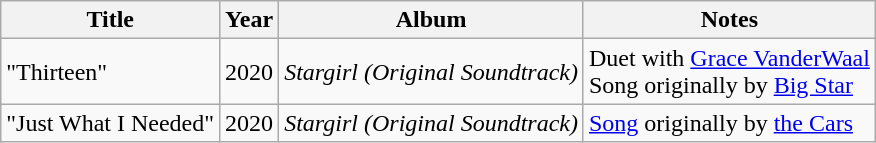<table class="wikitable">
<tr>
<th>Title</th>
<th>Year</th>
<th>Album</th>
<th>Notes</th>
</tr>
<tr>
<td>"Thirteen"</td>
<td>2020</td>
<td><em>Stargirl (Original Soundtrack)</em></td>
<td>Duet with <a href='#'>Grace VanderWaal</a><br>Song originally by <a href='#'>Big Star</a></td>
</tr>
<tr>
<td>"Just What I Needed"</td>
<td>2020</td>
<td><em>Stargirl (Original Soundtrack)</em></td>
<td><a href='#'>Song</a> originally by <a href='#'>the Cars</a></td>
</tr>
</table>
